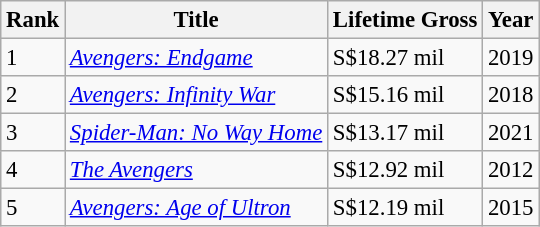<table class="wikitable" style="font-size:95%">
<tr>
<th scope="col">Rank</th>
<th scope="col">Title</th>
<th scope="col">Lifetime Gross</th>
<th scope="col">Year</th>
</tr>
<tr>
<td>1</td>
<td><em><a href='#'>Avengers: Endgame</a></em></td>
<td>S$18.27 mil</td>
<td>2019</td>
</tr>
<tr>
<td>2</td>
<td><em><a href='#'>Avengers: Infinity War</a></em></td>
<td>S$15.16 mil</td>
<td>2018</td>
</tr>
<tr>
<td>3</td>
<td><em><a href='#'>Spider-Man: No Way Home</a></em></td>
<td>S$13.17 mil</td>
<td>2021</td>
</tr>
<tr>
<td>4</td>
<td><em><a href='#'>The Avengers</a></em></td>
<td>S$12.92 mil</td>
<td>2012</td>
</tr>
<tr>
<td>5</td>
<td><em><a href='#'>Avengers: Age of Ultron</a></em></td>
<td>S$12.19 mil</td>
<td>2015</td>
</tr>
</table>
